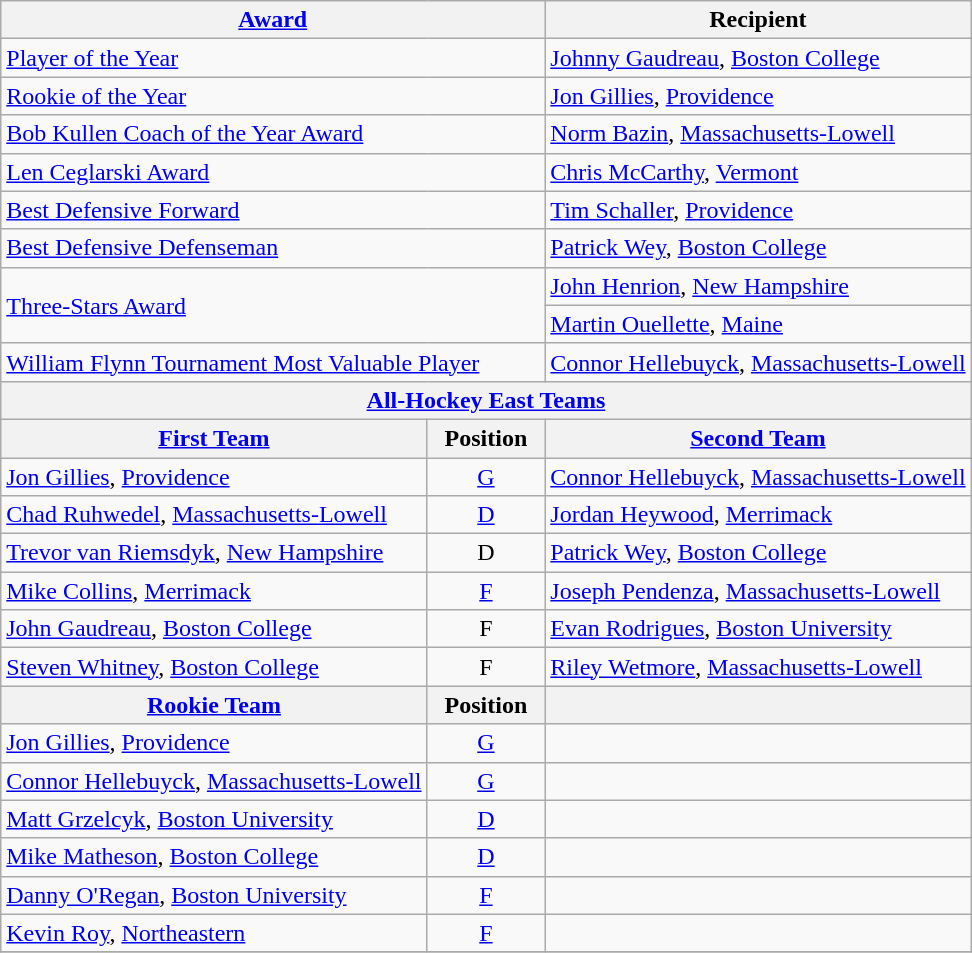<table class="wikitable">
<tr>
<th colspan=2><a href='#'>Award</a></th>
<th>Recipient</th>
</tr>
<tr>
<td colspan=2><a href='#'>Player of the Year</a></td>
<td><a href='#'>Johnny Gaudreau</a>, <a href='#'>Boston College</a></td>
</tr>
<tr>
<td colspan=2><a href='#'>Rookie of the Year</a></td>
<td><a href='#'>Jon Gillies</a>, <a href='#'>Providence</a></td>
</tr>
<tr>
<td colspan=2><a href='#'>Bob Kullen Coach of the Year Award</a></td>
<td><a href='#'>Norm Bazin</a>, <a href='#'>Massachusetts-Lowell</a></td>
</tr>
<tr>
<td colspan=2><a href='#'>Len Ceglarski Award</a></td>
<td><a href='#'>Chris McCarthy</a>, <a href='#'>Vermont</a></td>
</tr>
<tr>
<td colspan=2><a href='#'>Best Defensive Forward</a></td>
<td><a href='#'>Tim Schaller</a>, <a href='#'>Providence</a></td>
</tr>
<tr>
<td colspan=2><a href='#'>Best Defensive Defenseman</a></td>
<td><a href='#'>Patrick Wey</a>, <a href='#'>Boston College</a></td>
</tr>
<tr>
<td colspan=2, rowspan=2><a href='#'>Three-Stars Award</a></td>
<td><a href='#'>John Henrion</a>, <a href='#'>New Hampshire</a></td>
</tr>
<tr>
<td><a href='#'>Martin Ouellette</a>, <a href='#'>Maine</a></td>
</tr>
<tr>
<td colspan=2><a href='#'>William Flynn Tournament Most Valuable Player</a></td>
<td><a href='#'>Connor Hellebuyck</a>, <a href='#'>Massachusetts-Lowell</a></td>
</tr>
<tr>
<th colspan=3><a href='#'>All-Hockey East Teams</a></th>
</tr>
<tr>
<th><a href='#'>First Team</a></th>
<th>  Position  </th>
<th><a href='#'>Second Team</a></th>
</tr>
<tr>
<td><a href='#'>Jon Gillies</a>, <a href='#'>Providence</a></td>
<td align=center><a href='#'>G</a></td>
<td><a href='#'>Connor Hellebuyck</a>, <a href='#'>Massachusetts-Lowell</a></td>
</tr>
<tr>
<td><a href='#'>Chad Ruhwedel</a>, <a href='#'>Massachusetts-Lowell</a></td>
<td align=center><a href='#'>D</a></td>
<td><a href='#'>Jordan Heywood</a>, <a href='#'>Merrimack</a></td>
</tr>
<tr>
<td><a href='#'>Trevor van Riemsdyk</a>, <a href='#'>New Hampshire</a></td>
<td align=center>D</td>
<td><a href='#'>Patrick Wey</a>, <a href='#'>Boston College</a></td>
</tr>
<tr>
<td><a href='#'>Mike Collins</a>, <a href='#'>Merrimack</a></td>
<td align=center><a href='#'>F</a></td>
<td><a href='#'>Joseph Pendenza</a>, <a href='#'>Massachusetts-Lowell</a></td>
</tr>
<tr>
<td><a href='#'>John Gaudreau</a>, <a href='#'>Boston College</a></td>
<td align=center>F</td>
<td><a href='#'>Evan Rodrigues</a>, <a href='#'>Boston University</a></td>
</tr>
<tr>
<td><a href='#'>Steven Whitney</a>, <a href='#'>Boston College</a></td>
<td align=center>F</td>
<td><a href='#'>Riley Wetmore</a>, <a href='#'>Massachusetts-Lowell</a></td>
</tr>
<tr>
<th><a href='#'>Rookie Team</a></th>
<th>  Position  </th>
<th></th>
</tr>
<tr>
<td><a href='#'>Jon Gillies</a>, <a href='#'>Providence</a></td>
<td align=center><a href='#'>G</a></td>
<td></td>
</tr>
<tr>
<td><a href='#'>Connor Hellebuyck</a>, <a href='#'>Massachusetts-Lowell</a></td>
<td align=center><a href='#'>G</a></td>
<td></td>
</tr>
<tr>
<td><a href='#'>Matt Grzelcyk</a>, <a href='#'>Boston University</a></td>
<td align=center><a href='#'>D</a></td>
<td></td>
</tr>
<tr>
<td><a href='#'>Mike Matheson</a>, <a href='#'>Boston College</a></td>
<td align=center><a href='#'>D</a></td>
<td></td>
</tr>
<tr>
<td><a href='#'>Danny O'Regan</a>, <a href='#'>Boston University</a></td>
<td align=center><a href='#'>F</a></td>
<td></td>
</tr>
<tr>
<td><a href='#'>Kevin Roy</a>, <a href='#'>Northeastern</a></td>
<td align=center><a href='#'>F</a></td>
<td></td>
</tr>
<tr>
</tr>
</table>
